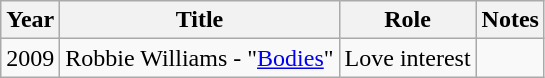<table class="wikitable sortable">
<tr>
<th>Year</th>
<th>Title</th>
<th>Role</th>
<th>Notes</th>
</tr>
<tr>
<td>2009</td>
<td>Robbie Williams - "<a href='#'>Bodies</a>"</td>
<td>Love interest</td>
<td></td>
</tr>
</table>
